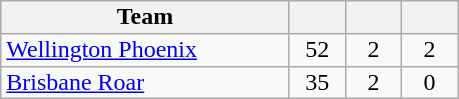<table class="wikitable" style="text-align:center; line-height: 90%;">
<tr>
<th width=185>Team</th>
<th width=30></th>
<th width=30></th>
<th width=30></th>
</tr>
<tr>
<td align=left> <a href='#'>Wellington Phoenix</a></td>
<td>52</td>
<td>2</td>
<td>2</td>
</tr>
<tr>
<td align=left> <a href='#'>Brisbane Roar</a></td>
<td>35</td>
<td>2</td>
<td>0</td>
</tr>
</table>
